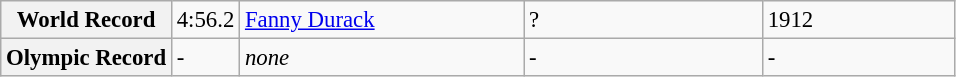<table class="wikitable" style="font-size:95%;">
<tr>
<th>World Record</th>
<td>4:56.2</td>
<td style="width:12em"> <a href='#'>Fanny Durack</a></td>
<td style="width:10em">?</td>
<td style="width:8em">1912</td>
</tr>
<tr>
<th>Olympic Record</th>
<td>-</td>
<td><em>none</em></td>
<td>-</td>
<td>-</td>
</tr>
</table>
